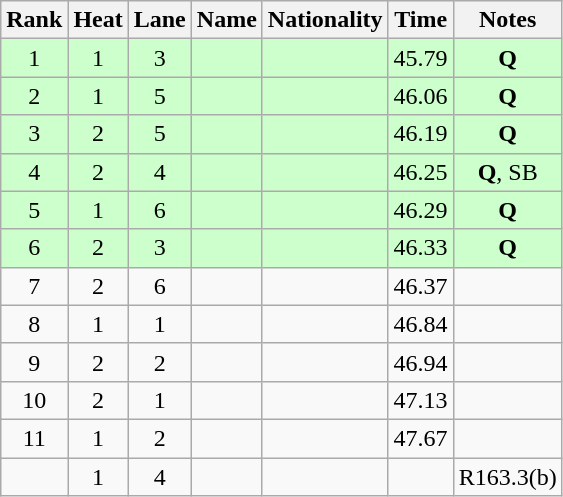<table class="wikitable sortable" style="text-align:center">
<tr>
<th>Rank</th>
<th>Heat</th>
<th>Lane</th>
<th>Name</th>
<th>Nationality</th>
<th>Time</th>
<th>Notes</th>
</tr>
<tr bgcolor=ccffcc>
<td>1</td>
<td>1</td>
<td>3</td>
<td align=left></td>
<td align=left></td>
<td>45.79</td>
<td><strong>Q</strong></td>
</tr>
<tr bgcolor=ccffcc>
<td>2</td>
<td>1</td>
<td>5</td>
<td align=left></td>
<td align=left></td>
<td>46.06</td>
<td><strong>Q</strong></td>
</tr>
<tr bgcolor=ccffcc>
<td>3</td>
<td>2</td>
<td>5</td>
<td align=left></td>
<td align=left></td>
<td>46.19</td>
<td><strong>Q</strong></td>
</tr>
<tr bgcolor=ccffcc>
<td>4</td>
<td>2</td>
<td>4</td>
<td align=left></td>
<td align=left></td>
<td>46.25</td>
<td><strong>Q</strong>, SB</td>
</tr>
<tr bgcolor=ccffcc>
<td>5</td>
<td>1</td>
<td>6</td>
<td align=left></td>
<td align=left></td>
<td>46.29</td>
<td><strong>Q</strong></td>
</tr>
<tr bgcolor=ccffcc>
<td>6</td>
<td>2</td>
<td>3</td>
<td align=left></td>
<td align=left></td>
<td>46.33</td>
<td><strong>Q</strong></td>
</tr>
<tr>
<td>7</td>
<td>2</td>
<td>6</td>
<td align=left></td>
<td align=left></td>
<td>46.37</td>
<td></td>
</tr>
<tr>
<td>8</td>
<td>1</td>
<td>1</td>
<td align=left></td>
<td align=left></td>
<td>46.84</td>
<td></td>
</tr>
<tr>
<td>9</td>
<td>2</td>
<td>2</td>
<td align=left></td>
<td align=left></td>
<td>46.94</td>
<td></td>
</tr>
<tr>
<td>10</td>
<td>2</td>
<td>1</td>
<td align=left></td>
<td align=left></td>
<td>47.13</td>
<td></td>
</tr>
<tr>
<td>11</td>
<td>1</td>
<td>2</td>
<td align=left></td>
<td align=left></td>
<td>47.67</td>
<td></td>
</tr>
<tr>
<td></td>
<td>1</td>
<td>4</td>
<td align=left></td>
<td align=left></td>
<td></td>
<td>R163.3(b)</td>
</tr>
</table>
